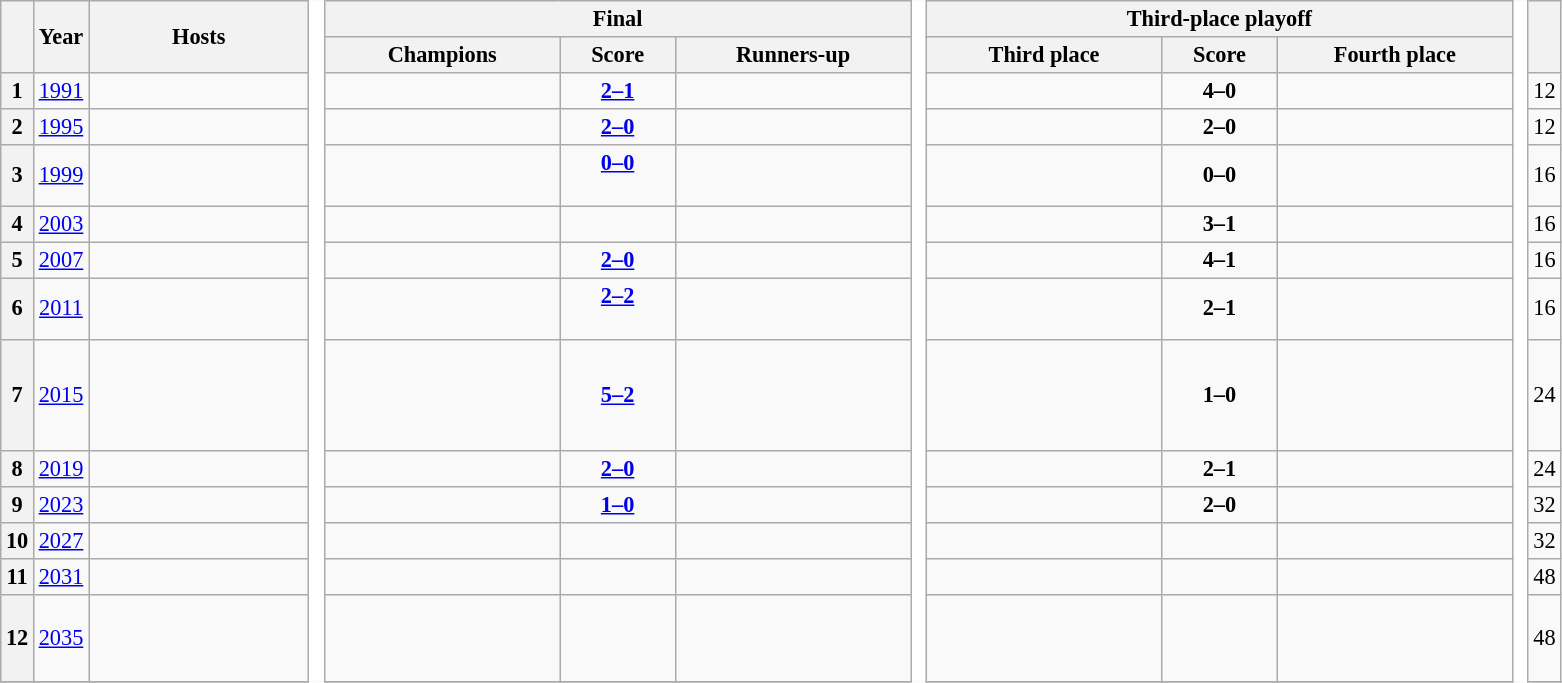<table class="wikitable sortable" style="font-size:93%; text-align:center; width:;">
<tr>
<th rowspan=2 style= "width:;"></th>
<th rowspan=2 style= "width:;">Year</th>
<th rowspan=2 style= "width:140px;">Hosts</th>
<td width="1%" rowspan=30 style="background-color:#ffffff;border-top-style:hidden; border-bottom-style:hidden;"></td>
<th colspan=3>Final</th>
<td width="1%" rowspan=30 style="background-color:#ffffff;border-top-style:hidden; border-bottom-style:hidden;"></td>
<th colspan=3>Third-place playoff</th>
<td width="1%" rowspan=30 style="background-color:#ffffff;border-top-style:hidden; border-bottom-style:hidden;"></td>
<th rowspan=2 style= "width:;"></th>
</tr>
<tr>
<th width= 150px>Champions</th>
<th width= 70px>Score</th>
<th width= 150px>Runners-up</th>
<th width= 150px>Third place</th>
<th width= 70px>Score</th>
<th width= 150px>Fourth place</th>
</tr>
<tr>
<th>1</th>
<td><a href='#'>1991</a></td>
<td align=left></td>
<td><strong></strong></td>
<td><strong><a href='#'>2–1</a></strong></td>
<td></td>
<td></td>
<td><strong>4–0</strong></td>
<td></td>
<td>12</td>
</tr>
<tr>
<th>2</th>
<td><a href='#'>1995</a></td>
<td align=left></td>
<td><strong></strong></td>
<td><strong><a href='#'>2–0</a></strong></td>
<td></td>
<td></td>
<td><strong>2–0</strong></td>
<td></td>
<td>12</td>
</tr>
<tr>
<th>3</th>
<td><a href='#'>1999</a></td>
<td align=left></td>
<td><strong></strong></td>
<td><strong><a href='#'>0–0</a></strong> <br> <br></td>
<td></td>
<td></td>
<td><strong>0–0</strong><br></td>
<td></td>
<td>16</td>
</tr>
<tr>
<th>4</th>
<td><a href='#'>2003</a></td>
<td align=left></td>
<td><strong></strong></td>
<td></td>
<td></td>
<td></td>
<td><strong>3–1</strong></td>
<td></td>
<td>16</td>
</tr>
<tr>
<th>5</th>
<td><a href='#'>2007</a></td>
<td align=left></td>
<td><strong></strong></td>
<td><strong><a href='#'>2–0</a></strong></td>
<td></td>
<td></td>
<td><strong>4–1</strong></td>
<td></td>
<td>16</td>
</tr>
<tr>
<th>6</th>
<td><a href='#'>2011</a></td>
<td align=left></td>
<td><strong></strong></td>
<td><strong><a href='#'>2–2</a></strong> <br> <br></td>
<td></td>
<td></td>
<td><strong>2–1</strong></td>
<td></td>
<td>16</td>
</tr>
<tr style="height: 5em;">
<th>7</th>
<td><a href='#'>2015</a></td>
<td align=left></td>
<td><strong></strong></td>
<td><strong><a href='#'>5–2</a></strong></td>
<td></td>
<td></td>
<td><strong>1–0</strong> </td>
<td></td>
<td>24</td>
</tr>
<tr>
<th>8</th>
<td><a href='#'>2019</a></td>
<td align=left></td>
<td><strong></strong></td>
<td><strong><a href='#'>2–0</a></strong></td>
<td></td>
<td></td>
<td><strong>2–1</strong></td>
<td></td>
<td>24</td>
</tr>
<tr>
<th>9</th>
<td><a href='#'>2023</a></td>
<td align=left><br></td>
<td><strong></strong></td>
<td><strong><a href='#'>1–0</a></strong></td>
<td></td>
<td></td>
<td><strong>2–0</strong></td>
<td></td>
<td>32</td>
</tr>
<tr>
<th>10</th>
<td><a href='#'>2027</a></td>
<td align=left></td>
<td></td>
<td></td>
<td></td>
<td></td>
<td></td>
<td></td>
<td>32</td>
</tr>
<tr>
<th>11</th>
<td><a href='#'>2031</a></td>
<td align=left><br></td>
<td></td>
<td></td>
<td></td>
<td></td>
<td></td>
<td></td>
<td>48</td>
</tr>
<tr>
<th>12</th>
<td><a href='#'>2035</a></td>
<td align=left><br><br><br></td>
<td></td>
<td></td>
<td></td>
<td></td>
<td></td>
<td></td>
<td>48</td>
</tr>
<tr>
</tr>
</table>
